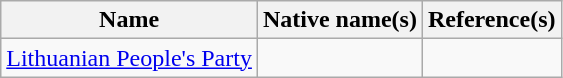<table class="wikitable">
<tr>
<th>Name</th>
<th>Native name(s)</th>
<th>Reference(s)</th>
</tr>
<tr>
<td><a href='#'>Lithuanian People's Party</a></td>
<td></td>
<td></td>
</tr>
</table>
